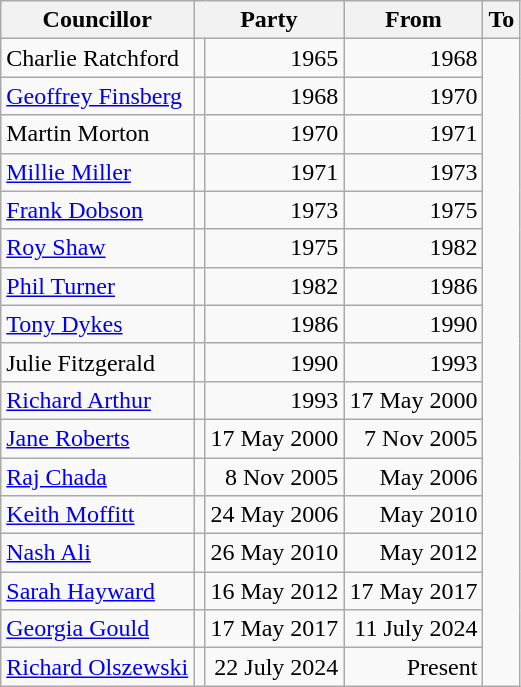<table class="wikitable">
<tr>
<th>Councillor</th>
<th colspan=2>Party</th>
<th>From</th>
<th>To</th>
</tr>
<tr>
<td>Charlie Ratchford</td>
<td></td>
<td align=right>1965</td>
<td align=right>1968</td>
</tr>
<tr>
<td><a href='#'>Geoffrey Finsberg</a></td>
<td></td>
<td align=right>1968</td>
<td align=right>1970</td>
</tr>
<tr>
<td>Martin Morton</td>
<td></td>
<td align=right>1970</td>
<td align=right>1971</td>
</tr>
<tr>
<td><a href='#'>Millie Miller</a></td>
<td></td>
<td align=right>1971</td>
<td align=right>1973</td>
</tr>
<tr>
<td><a href='#'>Frank Dobson</a></td>
<td></td>
<td align=right>1973</td>
<td align=right>1975</td>
</tr>
<tr>
<td><a href='#'>Roy Shaw</a></td>
<td></td>
<td align=right>1975</td>
<td align=right>1982</td>
</tr>
<tr>
<td><a href='#'>Phil Turner</a></td>
<td></td>
<td align=right>1982</td>
<td align=right>1986</td>
</tr>
<tr>
<td><a href='#'>Tony Dykes</a></td>
<td></td>
<td align=right>1986</td>
<td align=right>1990</td>
</tr>
<tr>
<td>Julie Fitzgerald</td>
<td></td>
<td align=right>1990</td>
<td align=right>1993</td>
</tr>
<tr>
<td><a href='#'>Richard Arthur</a></td>
<td></td>
<td align=right>1993</td>
<td align=right>17 May 2000</td>
</tr>
<tr>
<td><a href='#'>Jane Roberts</a></td>
<td></td>
<td align=right>17 May 2000</td>
<td align=right>7 Nov 2005</td>
</tr>
<tr>
<td><a href='#'>Raj Chada</a></td>
<td></td>
<td align=right>8 Nov 2005</td>
<td align=right>May 2006</td>
</tr>
<tr>
<td><a href='#'>Keith Moffitt</a></td>
<td></td>
<td align=right>24 May 2006</td>
<td align=right>May 2010</td>
</tr>
<tr>
<td><a href='#'>Nash Ali</a></td>
<td></td>
<td align=right>26 May 2010</td>
<td align=right>May 2012</td>
</tr>
<tr>
<td><a href='#'>Sarah Hayward</a></td>
<td></td>
<td align=right>16 May 2012</td>
<td align=right>17 May 2017</td>
</tr>
<tr>
<td><a href='#'>Georgia Gould</a> </td>
<td></td>
<td align=right>17 May 2017</td>
<td align=right>11 July 2024</td>
</tr>
<tr>
<td><a href='#'>Richard Olszewski</a></td>
<td></td>
<td align=right>22 July 2024</td>
<td align="right">Present</td>
</tr>
</table>
